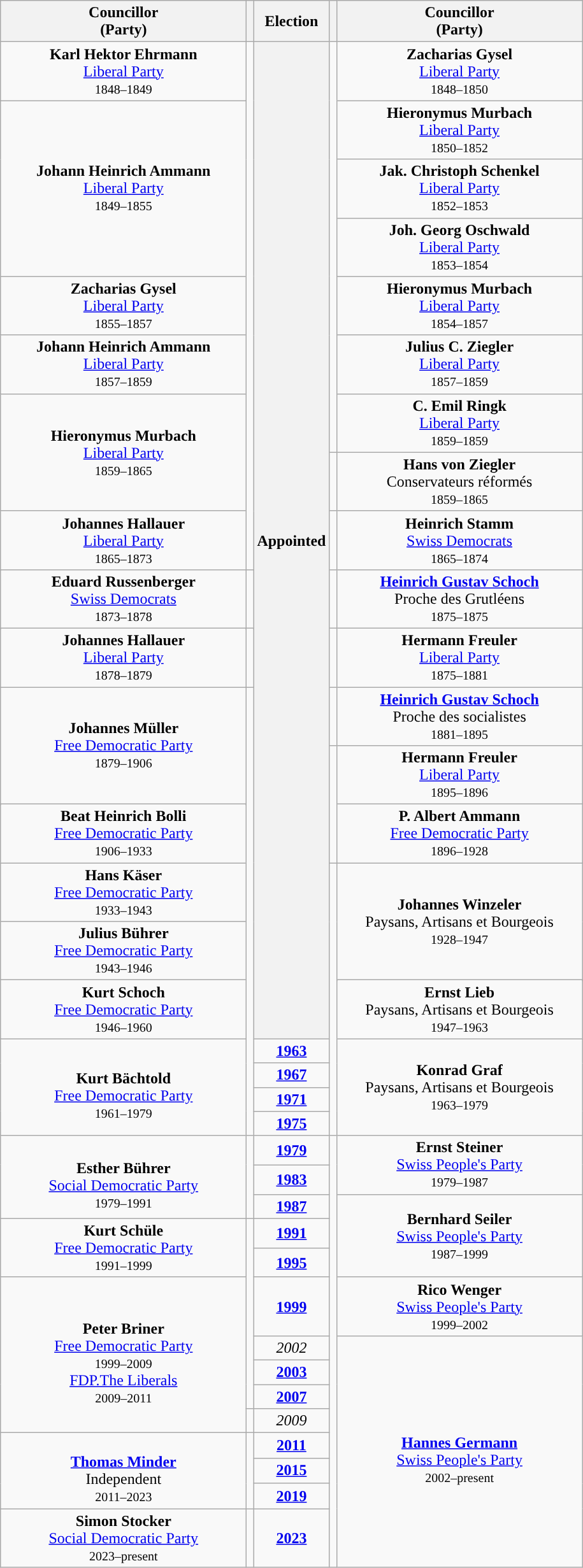<table class="wikitable" style="text-align:center">
<tr>
<th scope="col" width="250" colspan = "1">Councillor<br> (Party)</th>
<th></th>
<th>Election</th>
<th></th>
<th scope="col" width="250" colspan = "1">Councillor<br> (Party)</th>
</tr>
<tr>
<td rowspan=1><strong>Karl Hektor Ehrmann</strong><br><a href='#'>Liberal Party</a><br><small>1848–1849</small></td>
<td rowspan=11; style="background-color: "></td>
<th rowspan=26>Appointed</th>
<td rowspan=9; style="background-color: "></td>
<td rowspan=2><strong>Zacharias Gysel</strong><br><a href='#'>Liberal Party</a><br><small>1848–1850</small></td>
</tr>
<tr>
<td rowspan=5><strong>Johann Heinrich Ammann</strong><br><a href='#'>Liberal Party</a><br><small>1849–1855</small></td>
</tr>
<tr>
<td rowspan=1><strong>Hieronymus Murbach</strong><br><a href='#'>Liberal Party</a><br><small>1850–1852</small></td>
</tr>
<tr>
<td rowspan=1><strong>Jak. Christoph Schenkel</strong><br><a href='#'>Liberal Party</a><br><small>1852–1853</small></td>
</tr>
<tr>
<td rowspan=1><strong>Joh. Georg Oschwald</strong><br><a href='#'>Liberal Party</a><br><small>1853–1854</small></td>
</tr>
<tr>
<td rowspan=2><strong>Hieronymus Murbach</strong><br><a href='#'>Liberal Party</a><br><small>1854–1857</small></td>
</tr>
<tr>
<td rowspan=1><strong>Zacharias Gysel</strong><br><a href='#'>Liberal Party</a><br><small>1855–1857</small></td>
</tr>
<tr>
<td rowspan=1><strong>Johann Heinrich Ammann</strong><br><a href='#'>Liberal Party</a><br><small>1857–1859</small></td>
<td rowspan=1><strong>Julius C. Ziegler</strong><br><a href='#'>Liberal Party</a><br><small>1857–1859</small></td>
</tr>
<tr>
<td rowspan=2><strong>Hieronymus Murbach</strong><br><a href='#'>Liberal Party</a><br><small>1859–1865</small></td>
<td rowspan=1><strong>C. Emil Ringk</strong><br><a href='#'>Liberal Party</a><br><small>1859–1859</small></td>
</tr>
<tr>
<td rowspan=1; style="background-color: "></td>
<td rowspan=1><strong>Hans von Ziegler</strong><br>Conservateurs réformés<br><small>1859–1865</small></td>
</tr>
<tr>
<td rowspan=1><strong>Johannes Hallauer</strong><br><a href='#'>Liberal Party</a><br><small>1865–1873</small></td>
<td rowspan=2; style="background-color: "></td>
<td rowspan=2><strong>Heinrich Stamm</strong><br><a href='#'>Swiss Democrats</a><br><small>1865–1874</small></td>
</tr>
<tr>
<td rowspan=3><strong>Eduard Russenberger</strong><br><a href='#'>Swiss Democrats</a><br><small>1873–1878</small></td>
<td rowspan=3; style="background-color: "></td>
</tr>
<tr>
<td rowspan=1; style="background-color: "></td>
<td rowspan=1><strong><a href='#'>Heinrich Gustav Schoch</a></strong><br>Proche des Grutléens<br><small>1875–1875</small></td>
</tr>
<tr>
<td rowspan=3; style="background-color: "></td>
<td rowspan=3><strong>Hermann Freuler</strong><br><a href='#'>Liberal Party</a><br><small>1875–1881</small></td>
</tr>
<tr>
<td rowspan=1><strong>Johannes Hallauer</strong><br><a href='#'>Liberal Party</a><br><small>1878–1879</small></td>
<td rowspan=1; style="background-color: "></td>
</tr>
<tr>
<td rowspan=4><strong>Johannes Müller</strong><br><a href='#'>Free Democratic Party</a><br><small>1879–1906</small></td>
<td rowspan=15; style="background-color: "></td>
</tr>
<tr>
<td rowspan=1; style="background-color: "></td>
<td rowspan=1><strong><a href='#'>Heinrich Gustav Schoch</a></strong><br>Proche des socialistes<br><small>1881–1895</small></td>
</tr>
<tr>
<td rowspan=3; style="background-color: "></td>
<td rowspan=1><strong>Hermann Freuler</strong><br><a href='#'>Liberal Party</a><br><small>1895–1896</small></td>
</tr>
<tr>
<td rowspan=2><strong>P. Albert Ammann</strong><br><a href='#'>Free Democratic Party</a><br><small>1896–1928</small></td>
</tr>
<tr>
<td rowspan=2><strong>Beat Heinrich Bolli</strong><br><a href='#'>Free Democratic Party</a><br><small>1906–1933</small></td>
</tr>
<tr>
<td rowspan=10; style="background-color: "></td>
<td rowspan=4><strong>Johannes Winzeler</strong><br>Paysans, Artisans et Bourgeois<br><small>1928–1947</small></td>
</tr>
<tr>
<td rowspan=1><strong>Hans Käser</strong><br><a href='#'>Free Democratic Party</a><br><small>1933–1943</small></td>
</tr>
<tr>
<td rowspan=1><strong>Julius Bührer</strong><br><a href='#'>Free Democratic Party</a><br><small>1943–1946</small></td>
</tr>
<tr>
<td rowspan=2><strong>Kurt Schoch</strong><br><a href='#'>Free Democratic Party</a><br><small>1946–1960</small></td>
</tr>
<tr>
<td rowspan=2><strong>Ernst Lieb</strong><br>Paysans, Artisans et Bourgeois<br><small>1947–1963</small></td>
</tr>
<tr>
<td rowspan=5><br><strong>Kurt Bächtold</strong><br><a href='#'>Free Democratic Party</a><br><small>1961–1979</small></td>
</tr>
<tr>
<td><strong><a href='#'>1963</a></strong></td>
<td rowspan=4><strong>Konrad Graf</strong><br>Paysans, Artisans et Bourgeois<br><small>1963–1979</small></td>
</tr>
<tr>
<td><strong><a href='#'>1967</a></strong></td>
</tr>
<tr>
<td><strong><a href='#'>1971</a></strong></td>
</tr>
<tr>
<td><strong><a href='#'>1975</a></strong></td>
</tr>
<tr>
<td rowspan=3><br><strong>Esther Bührer</strong><br><a href='#'>Social Democratic Party</a><br><small>1979–1991</small></td>
<td rowspan=3; style="background-color: "></td>
<td><strong><a href='#'>1979</a></strong></td>
<td rowspan=14; style="background-color: "></td>
<td rowspan=2><strong>Ernst Steiner</strong><br><a href='#'>Swiss People's Party</a><br><small>1979–1987</small></td>
</tr>
<tr>
<td><strong><a href='#'>1983</a></strong></td>
</tr>
<tr>
<td><strong><a href='#'>1987</a></strong></td>
<td rowspan=3><strong>Bernhard Seiler</strong><br><a href='#'>Swiss People's Party</a><br><small>1987–1999</small></td>
</tr>
<tr>
<td rowspan=2><strong>Kurt Schüle</strong><br><a href='#'>Free Democratic Party</a><br><small>1991–1999</small></td>
<td rowspan=6; style="background-color: "></td>
<td><strong><a href='#'>1991</a></strong></td>
</tr>
<tr>
<td><strong><a href='#'>1995</a></strong></td>
</tr>
<tr>
<td rowspan=5><br><strong>Peter Briner</strong><br><a href='#'>Free Democratic Party</a><br><small>1999–2009</small><br><a href='#'>FDP.The Liberals</a><br><small>2009–2011</small></td>
<td><strong><a href='#'>1999</a></strong></td>
<td rowspan=1><strong>Rico Wenger</strong><br><a href='#'>Swiss People's Party</a><br><small>1999–2002</small></td>
</tr>
<tr>
<td><em>2002</em></td>
<td rowspan=8><br><strong><a href='#'>Hannes Germann</a></strong><br><a href='#'>Swiss People's Party</a><br><small>2002–present</small></td>
</tr>
<tr>
<td><strong><a href='#'>2003</a></strong></td>
</tr>
<tr>
<td><strong><a href='#'>2007</a></strong></td>
</tr>
<tr>
<td rowspan=1; style="background-color: "></td>
<td><em>2009</em></td>
</tr>
<tr>
<td rowspan=3><br><strong><a href='#'>Thomas Minder</a></strong><br>Independent<br><small>2011–2023</small></td>
<td rowspan=3; style="background-color: "></td>
<td><strong><a href='#'>2011</a></strong></td>
</tr>
<tr>
<td><strong><a href='#'>2015</a></strong></td>
</tr>
<tr>
<td><strong><a href='#'>2019</a></strong></td>
</tr>
<tr>
<td rowspan=1><strong>Simon Stocker</strong><br><a href='#'>Social Democratic Party</a><br><small>2023–present</small></td>
<td rowspan=1; style="background-color: "></td>
<td><strong><a href='#'>2023</a></strong></td>
</tr>
</table>
